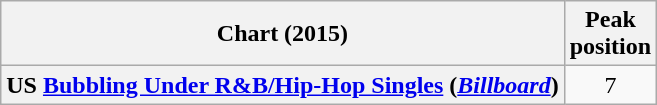<table class="wikitable sortable plainrowheaders" style="text-align:center">
<tr>
<th scope="col">Chart (2015)</th>
<th scope="col">Peak<br>position</th>
</tr>
<tr>
<th scope="row">US <a href='#'>Bubbling Under R&B/Hip-Hop Singles</a> (<em><a href='#'>Billboard</a></em>)</th>
<td style="text-align:center;">7</td>
</tr>
</table>
